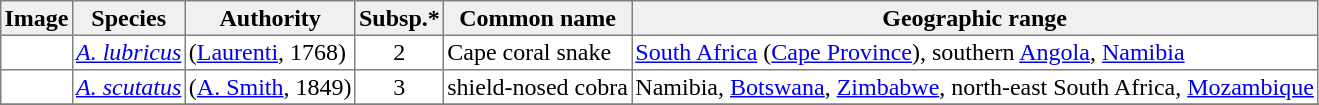<table cellspacing=0 cellpadding=2 border=1 style="border-collapse: collapse;">
<tr>
<th bgcolor="#f0f0f0">Image</th>
<th bgcolor="#f0f0f0">Species</th>
<th bgcolor="#f0f0f0">Authority</th>
<th bgcolor="#f0f0f0">Subsp.*</th>
<th bgcolor="#f0f0f0">Common name</th>
<th bgcolor="#f0f0f0">Geographic range</th>
</tr>
<tr>
<td></td>
<td><em><a href='#'>A. lubricus</a></em></td>
<td>(<a href='#'>Laurenti</a>, 1768)</td>
<td align="center">2</td>
<td>Cape coral snake</td>
<td><a href='#'>South Africa</a> (<a href='#'>Cape Province</a>), southern <a href='#'>Angola</a>, <a href='#'>Namibia</a></td>
</tr>
<tr>
<td></td>
<td><em><a href='#'>A. scutatus</a></em></td>
<td>(<a href='#'>A. Smith</a>, 1849)</td>
<td align="center">3</td>
<td>shield-nosed cobra</td>
<td>Namibia, <a href='#'>Botswana</a>, <a href='#'>Zimbabwe</a>, north-east South Africa, <a href='#'>Mozambique</a></td>
</tr>
<tr>
</tr>
</table>
